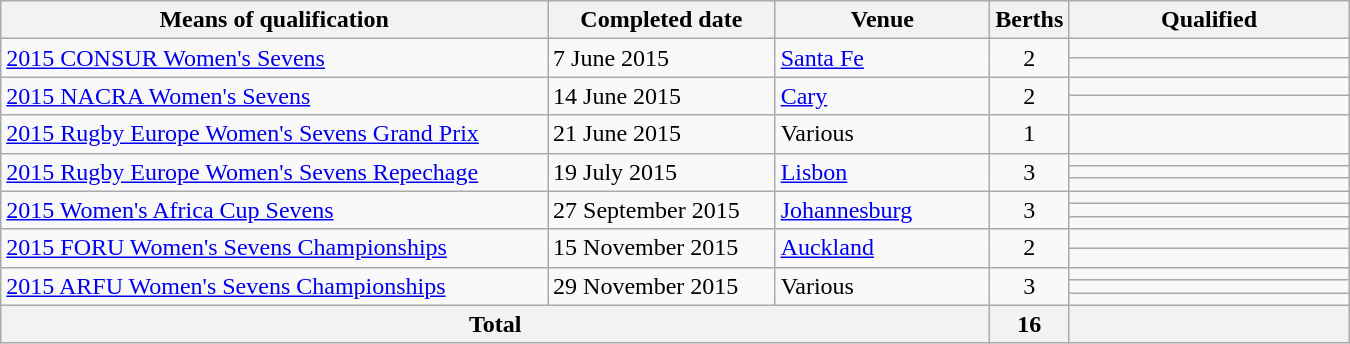<table class="wikitable" width=900>
<tr>
<th width=41%>Means of qualification</th>
<th width=17%>Completed date</th>
<th width=16%>Venue</th>
<th width=5%>Berths</th>
<th width=21%>Qualified</th>
</tr>
<tr>
<td rowspan="2"><a href='#'>2015 CONSUR Women's Sevens</a></td>
<td rowspan="2">7 June 2015</td>
<td rowspan="2"> <a href='#'>Santa Fe</a></td>
<td rowspan="2" align=center>2</td>
<td></td>
</tr>
<tr>
<td></td>
</tr>
<tr>
<td rowspan="2"><a href='#'>2015 NACRA Women's Sevens</a></td>
<td rowspan="2">14 June 2015</td>
<td rowspan="2"> <a href='#'>Cary</a></td>
<td rowspan="2" align=center>2</td>
<td></td>
</tr>
<tr>
<td></td>
</tr>
<tr>
<td><a href='#'>2015 Rugby Europe Women's Sevens Grand Prix</a></td>
<td>21 June 2015</td>
<td>Various</td>
<td align=center>1</td>
<td></td>
</tr>
<tr>
<td rowspan="3"><a href='#'>2015 Rugby Europe Women's Sevens Repechage</a></td>
<td rowspan="3">19 July 2015</td>
<td rowspan="3"> <a href='#'>Lisbon</a></td>
<td rowspan="3" align=center>3</td>
<td></td>
</tr>
<tr>
<td></td>
</tr>
<tr>
<td></td>
</tr>
<tr>
<td rowspan="3"><a href='#'>2015 Women's Africa Cup Sevens</a></td>
<td rowspan="3">27 September 2015</td>
<td rowspan="3"> <a href='#'>Johannesburg</a></td>
<td rowspan="3" align=center>3</td>
<td></td>
</tr>
<tr>
<td></td>
</tr>
<tr>
<td></td>
</tr>
<tr>
<td rowspan="2"><a href='#'>2015 FORU Women's Sevens Championships</a></td>
<td rowspan="2">15 November 2015</td>
<td rowspan="2"> <a href='#'>Auckland</a></td>
<td rowspan="2" align=center>2</td>
<td></td>
</tr>
<tr>
<td></td>
</tr>
<tr>
<td rowspan="3"><a href='#'>2015 ARFU Women's Sevens Championships</a></td>
<td rowspan="3">29 November 2015</td>
<td rowspan="3">Various</td>
<td rowspan="3" align=center>3</td>
<td></td>
</tr>
<tr>
<td></td>
</tr>
<tr>
<td></td>
</tr>
<tr>
<th colspan=3>Total</th>
<th>16</th>
<th></th>
</tr>
</table>
